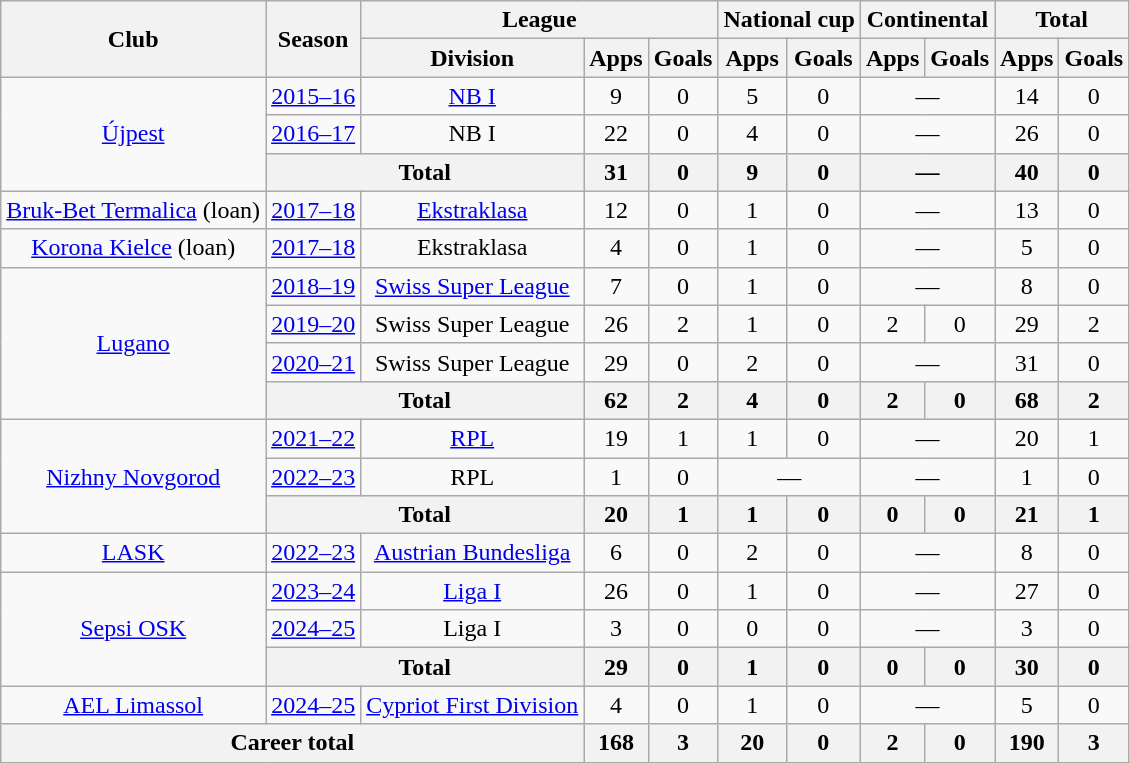<table class="wikitable" style="text-align: center;">
<tr>
<th rowspan=2>Club</th>
<th rowspan=2>Season</th>
<th colspan=3>League</th>
<th colspan=2>National cup</th>
<th colspan=2>Continental</th>
<th colspan=2>Total</th>
</tr>
<tr>
<th>Division</th>
<th>Apps</th>
<th>Goals</th>
<th>Apps</th>
<th>Goals</th>
<th>Apps</th>
<th>Goals</th>
<th>Apps</th>
<th>Goals</th>
</tr>
<tr>
<td rowspan="3"><a href='#'>Újpest</a></td>
<td><a href='#'>2015–16</a></td>
<td><a href='#'>NB I</a></td>
<td>9</td>
<td>0</td>
<td>5</td>
<td>0</td>
<td colspan=2>—</td>
<td>14</td>
<td>0</td>
</tr>
<tr>
<td><a href='#'>2016–17</a></td>
<td>NB I</td>
<td>22</td>
<td>0</td>
<td>4</td>
<td>0</td>
<td colspan=2>—</td>
<td>26</td>
<td>0</td>
</tr>
<tr>
<th colspan=2>Total</th>
<th>31</th>
<th>0</th>
<th>9</th>
<th>0</th>
<th colspan=2>—</th>
<th>40</th>
<th>0</th>
</tr>
<tr>
<td><a href='#'>Bruk-Bet Termalica</a> (loan)</td>
<td><a href='#'>2017–18</a></td>
<td><a href='#'>Ekstraklasa</a></td>
<td>12</td>
<td>0</td>
<td>1</td>
<td>0</td>
<td colspan=2>—</td>
<td>13</td>
<td>0</td>
</tr>
<tr>
<td><a href='#'>Korona Kielce</a> (loan)</td>
<td><a href='#'>2017–18</a></td>
<td>Ekstraklasa</td>
<td>4</td>
<td>0</td>
<td>1</td>
<td>0</td>
<td colspan=2>—</td>
<td>5</td>
<td>0</td>
</tr>
<tr>
<td rowspan="4"><a href='#'>Lugano</a></td>
<td><a href='#'>2018–19</a></td>
<td><a href='#'>Swiss Super League</a></td>
<td>7</td>
<td>0</td>
<td>1</td>
<td>0</td>
<td colspan=2>—</td>
<td>8</td>
<td>0</td>
</tr>
<tr>
<td><a href='#'>2019–20</a></td>
<td>Swiss Super League</td>
<td>26</td>
<td>2</td>
<td>1</td>
<td>0</td>
<td>2</td>
<td>0</td>
<td>29</td>
<td>2</td>
</tr>
<tr>
<td><a href='#'>2020–21</a></td>
<td>Swiss Super League</td>
<td>29</td>
<td>0</td>
<td>2</td>
<td>0</td>
<td colspan=2>—</td>
<td>31</td>
<td>0</td>
</tr>
<tr>
<th colspan=2>Total</th>
<th>62</th>
<th>2</th>
<th>4</th>
<th>0</th>
<th>2</th>
<th>0</th>
<th>68</th>
<th>2</th>
</tr>
<tr>
<td rowspan="3"><a href='#'>Nizhny Novgorod</a></td>
<td><a href='#'>2021–22</a></td>
<td><a href='#'>RPL</a></td>
<td>19</td>
<td>1</td>
<td>1</td>
<td>0</td>
<td colspan=2>—</td>
<td>20</td>
<td>1</td>
</tr>
<tr>
<td><a href='#'>2022–23</a></td>
<td>RPL</td>
<td>1</td>
<td>0</td>
<td colspan=2>—</td>
<td colspan=2>—</td>
<td>1</td>
<td>0</td>
</tr>
<tr>
<th colspan=2>Total</th>
<th>20</th>
<th>1</th>
<th>1</th>
<th>0</th>
<th>0</th>
<th>0</th>
<th>21</th>
<th>1</th>
</tr>
<tr>
<td><a href='#'>LASK</a></td>
<td><a href='#'>2022–23</a></td>
<td><a href='#'>Austrian Bundesliga</a></td>
<td>6</td>
<td>0</td>
<td>2</td>
<td>0</td>
<td colspan=2>—</td>
<td>8</td>
<td>0</td>
</tr>
<tr>
<td rowspan="3"><a href='#'>Sepsi OSK</a></td>
<td><a href='#'>2023–24</a></td>
<td><a href='#'>Liga I</a></td>
<td>26</td>
<td>0</td>
<td>1</td>
<td>0</td>
<td colspan=2>—</td>
<td>27</td>
<td>0</td>
</tr>
<tr>
<td><a href='#'>2024–25</a></td>
<td>Liga I</td>
<td>3</td>
<td>0</td>
<td>0</td>
<td>0</td>
<td colspan=2>—</td>
<td>3</td>
<td>0</td>
</tr>
<tr>
<th colspan=2>Total</th>
<th>29</th>
<th>0</th>
<th>1</th>
<th>0</th>
<th>0</th>
<th>0</th>
<th>30</th>
<th>0</th>
</tr>
<tr>
<td><a href='#'>AEL Limassol</a></td>
<td><a href='#'>2024–25</a></td>
<td><a href='#'>Cypriot First Division</a></td>
<td>4</td>
<td>0</td>
<td>1</td>
<td>0</td>
<td colspan=2>—</td>
<td>5</td>
<td>0</td>
</tr>
<tr>
<th colspan=3>Career total</th>
<th>168</th>
<th>3</th>
<th>20</th>
<th>0</th>
<th>2</th>
<th>0</th>
<th>190</th>
<th>3</th>
</tr>
</table>
